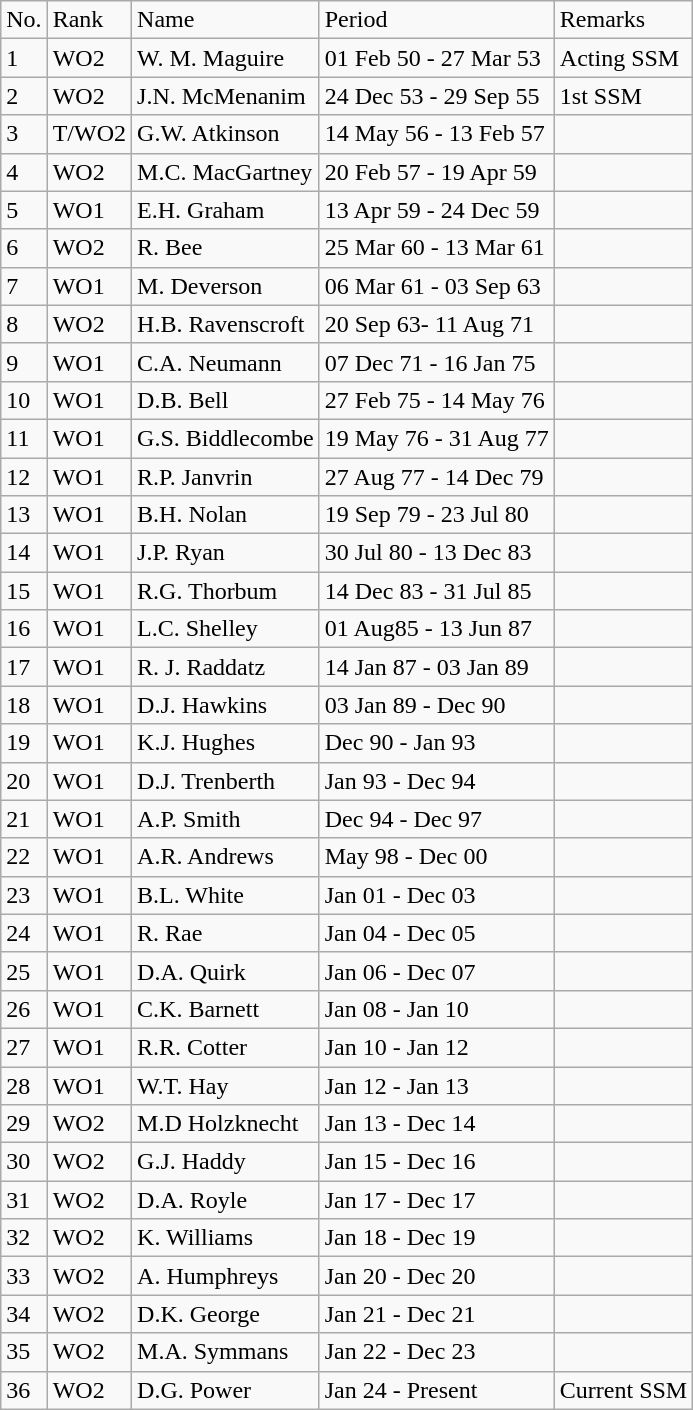<table class="wikitable">
<tr>
<td>No.</td>
<td>Rank</td>
<td>Name</td>
<td>Period</td>
<td>Remarks</td>
</tr>
<tr>
<td>1</td>
<td>WO2</td>
<td>W. M. Maguire</td>
<td>01 Feb 50 - 27 Mar 53</td>
<td>Acting SSM</td>
</tr>
<tr>
<td>2</td>
<td>WO2</td>
<td>J.N. McMenanim</td>
<td>24 Dec 53 - 29 Sep 55</td>
<td>1st  SSM</td>
</tr>
<tr>
<td>3</td>
<td>T/WO2</td>
<td>G.W. Atkinson</td>
<td>14 May 56 - 13 Feb 57</td>
<td></td>
</tr>
<tr>
<td>4</td>
<td>WO2</td>
<td>M.C. MacGartney</td>
<td>20 Feb 57 - 19 Apr 59</td>
<td></td>
</tr>
<tr>
<td>5</td>
<td>WO1</td>
<td>E.H. Graham</td>
<td>13 Apr 59 - 24 Dec 59</td>
<td></td>
</tr>
<tr>
<td>6</td>
<td>WO2</td>
<td>R. Bee</td>
<td>25 Mar 60 - 13 Mar 61</td>
<td></td>
</tr>
<tr>
<td>7</td>
<td>WO1</td>
<td>M. Deverson</td>
<td>06 Mar 61 - 03 Sep 63</td>
<td></td>
</tr>
<tr>
<td>8</td>
<td>WO2</td>
<td>H.B. Ravenscroft</td>
<td>20 Sep 63- 11 Aug 71</td>
<td></td>
</tr>
<tr>
<td>9</td>
<td>WO1</td>
<td>C.A. Neumann</td>
<td>07 Dec 71 - 16 Jan 75</td>
<td></td>
</tr>
<tr>
<td>10</td>
<td>WO1</td>
<td>D.B. Bell</td>
<td>27 Feb 75 - 14 May 76</td>
<td></td>
</tr>
<tr>
<td>11</td>
<td>WO1</td>
<td>G.S. Biddlecombe</td>
<td>19 May 76 - 31 Aug 77</td>
<td></td>
</tr>
<tr>
<td>12</td>
<td>WO1</td>
<td>R.P. Janvrin</td>
<td>27 Aug 77 - 14 Dec 79</td>
<td></td>
</tr>
<tr>
<td>13</td>
<td>WO1</td>
<td>B.H. Nolan</td>
<td>19 Sep 79 - 23 Jul 80</td>
<td></td>
</tr>
<tr>
<td>14</td>
<td>WO1</td>
<td>J.P. Ryan</td>
<td>30 Jul 80 - 13 Dec 83</td>
<td></td>
</tr>
<tr>
<td>15</td>
<td>WO1</td>
<td>R.G. Thorbum</td>
<td>14 Dec 83 - 31 Jul 85</td>
<td></td>
</tr>
<tr>
<td>16</td>
<td>WO1</td>
<td>L.C. Shelley</td>
<td>01 Aug85 - 13 Jun 87</td>
<td></td>
</tr>
<tr>
<td>17</td>
<td>WO1</td>
<td>R. J. Raddatz</td>
<td>14 Jan 87 - 03 Jan 89</td>
<td></td>
</tr>
<tr>
<td>18</td>
<td>WO1</td>
<td>D.J. Hawkins</td>
<td>03 Jan 89 - Dec 90</td>
<td></td>
</tr>
<tr>
<td>19</td>
<td>WO1</td>
<td>K.J. Hughes</td>
<td>Dec 90 - Jan 93</td>
<td></td>
</tr>
<tr>
<td>20</td>
<td>WO1</td>
<td>D.J. Trenberth</td>
<td>Jan 93 - Dec 94</td>
<td></td>
</tr>
<tr>
<td>21</td>
<td>WO1</td>
<td>A.P. Smith</td>
<td>Dec 94 - Dec 97</td>
<td></td>
</tr>
<tr>
<td>22</td>
<td>WO1</td>
<td>A.R. Andrews</td>
<td>May 98 - Dec 00</td>
<td></td>
</tr>
<tr>
<td>23</td>
<td>WO1</td>
<td>B.L. White</td>
<td>Jan 01 - Dec 03</td>
<td></td>
</tr>
<tr>
<td>24</td>
<td>WO1</td>
<td>R. Rae</td>
<td>Jan 04 - Dec 05</td>
<td></td>
</tr>
<tr>
<td>25</td>
<td>WO1</td>
<td>D.A. Quirk</td>
<td>Jan 06 - Dec 07</td>
<td></td>
</tr>
<tr>
<td>26</td>
<td>WO1</td>
<td>C.K. Barnett</td>
<td>Jan 08 - Jan 10</td>
<td></td>
</tr>
<tr>
<td>27</td>
<td>WO1</td>
<td>R.R. Cotter</td>
<td>Jan 10 - Jan 12</td>
<td></td>
</tr>
<tr>
<td>28</td>
<td>WO1</td>
<td>W.T. Hay</td>
<td>Jan 12 - Jan 13</td>
<td></td>
</tr>
<tr>
<td>29</td>
<td>WO2</td>
<td>M.D Holzknecht</td>
<td>Jan 13 - Dec 14</td>
<td></td>
</tr>
<tr>
<td>30</td>
<td>WO2</td>
<td>G.J. Haddy</td>
<td>Jan 15 - Dec 16</td>
<td></td>
</tr>
<tr>
<td>31</td>
<td>WO2</td>
<td>D.A. Royle</td>
<td>Jan 17 - Dec 17</td>
<td></td>
</tr>
<tr>
<td>32</td>
<td>WO2</td>
<td>K. Williams</td>
<td>Jan 18 - Dec 19</td>
<td></td>
</tr>
<tr>
<td>33</td>
<td>WO2</td>
<td>A. Humphreys</td>
<td>Jan 20 - Dec 20</td>
<td></td>
</tr>
<tr>
<td>34</td>
<td>WO2</td>
<td>D.K. George</td>
<td>Jan 21 - Dec 21</td>
<td></td>
</tr>
<tr>
<td>35</td>
<td>WO2</td>
<td>M.A. Symmans</td>
<td>Jan 22 - Dec 23</td>
<td></td>
</tr>
<tr>
<td>36</td>
<td>WO2</td>
<td>D.G. Power</td>
<td>Jan 24 - Present</td>
<td>Current SSM</td>
</tr>
</table>
